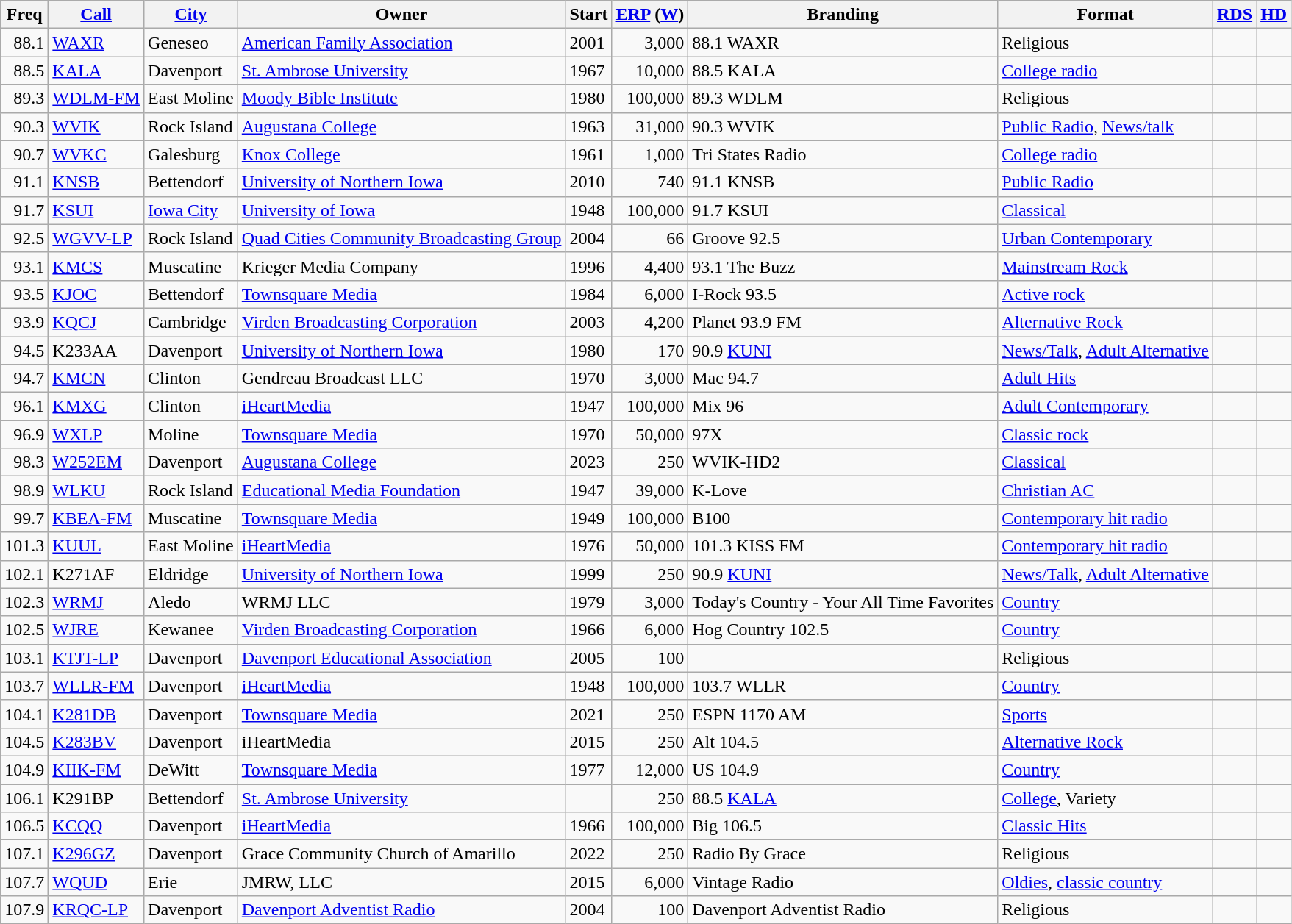<table class="wikitable sortable">
<tr>
<th>Freq</th>
<th><a href='#'>Call</a></th>
<th><a href='#'>City</a></th>
<th>Owner</th>
<th>Start</th>
<th><a href='#'>ERP</a> (<a href='#'>W</a>)</th>
<th>Branding</th>
<th>Format</th>
<th><a href='#'>RDS</a></th>
<th><a href='#'>HD</a></th>
</tr>
<tr>
<td align=right>88.1</td>
<td><a href='#'>WAXR</a></td>
<td>Geneseo</td>
<td><a href='#'>American Family Association</a></td>
<td>2001</td>
<td align=right>3,000</td>
<td>88.1 WAXR</td>
<td>Religious</td>
<td></td>
<td></td>
</tr>
<tr>
<td align=right>88.5</td>
<td><a href='#'>KALA</a></td>
<td>Davenport</td>
<td><a href='#'>St. Ambrose University</a></td>
<td>1967</td>
<td align=right>10,000</td>
<td>88.5 KALA</td>
<td><a href='#'>College radio</a></td>
<td></td>
<td></td>
</tr>
<tr>
<td align=right>89.3</td>
<td><a href='#'>WDLM-FM</a></td>
<td>East Moline</td>
<td><a href='#'>Moody Bible Institute</a></td>
<td>1980</td>
<td align=right>100,000</td>
<td>89.3 WDLM</td>
<td>Religious</td>
<td></td>
<td></td>
</tr>
<tr>
<td align=right>90.3</td>
<td><a href='#'>WVIK</a></td>
<td>Rock Island</td>
<td><a href='#'>Augustana College</a></td>
<td>1963</td>
<td align=right>31,000</td>
<td>90.3 WVIK</td>
<td><a href='#'>Public Radio</a>,  <a href='#'>News/talk</a></td>
<td></td>
<td></td>
</tr>
<tr>
<td align=right>90.7</td>
<td><a href='#'>WVKC</a></td>
<td>Galesburg</td>
<td><a href='#'>Knox College</a></td>
<td>1961</td>
<td align=right>1,000</td>
<td>Tri States Radio</td>
<td><a href='#'>College radio</a></td>
<td></td>
<td></td>
</tr>
<tr>
<td align=right>91.1</td>
<td><a href='#'>KNSB</a></td>
<td>Bettendorf</td>
<td><a href='#'>University of Northern Iowa</a></td>
<td>2010</td>
<td align=right>740</td>
<td>91.1 KNSB</td>
<td><a href='#'>Public Radio</a></td>
<td></td>
<td></td>
</tr>
<tr>
<td align=right>91.7</td>
<td><a href='#'>KSUI</a></td>
<td><a href='#'>Iowa City</a></td>
<td><a href='#'>University of Iowa</a></td>
<td>1948</td>
<td align=right>100,000</td>
<td>91.7 KSUI</td>
<td><a href='#'>Classical</a></td>
<td></td>
<td></td>
</tr>
<tr>
<td align=right>92.5</td>
<td><a href='#'>WGVV-LP</a></td>
<td>Rock Island</td>
<td><a href='#'>Quad Cities Community Broadcasting Group</a></td>
<td>2004</td>
<td align=right>66</td>
<td>Groove 92.5</td>
<td><a href='#'>Urban Contemporary</a></td>
<td></td>
<td></td>
</tr>
<tr>
<td align=right>93.1</td>
<td><a href='#'>KMCS</a></td>
<td>Muscatine</td>
<td>Krieger Media Company</td>
<td>1996</td>
<td align=right>4,400</td>
<td>93.1 The Buzz</td>
<td><a href='#'>Mainstream Rock</a></td>
<td></td>
<td></td>
</tr>
<tr>
<td align=right>93.5</td>
<td><a href='#'>KJOC</a></td>
<td>Bettendorf</td>
<td><a href='#'>Townsquare Media</a></td>
<td>1984</td>
<td align=right>6,000</td>
<td>I-Rock 93.5</td>
<td><a href='#'>Active rock</a></td>
<td></td>
<td></td>
</tr>
<tr>
<td align=right>93.9</td>
<td><a href='#'>KQCJ</a></td>
<td>Cambridge</td>
<td><a href='#'>Virden Broadcasting Corporation</a></td>
<td>2003</td>
<td align=right>4,200</td>
<td>Planet 93.9 FM</td>
<td><a href='#'>Alternative Rock</a></td>
<td></td>
<td></td>
</tr>
<tr>
<td align=right>94.5</td>
<td>K233AA</td>
<td>Davenport</td>
<td><a href='#'>University of Northern Iowa</a></td>
<td>1980</td>
<td align=right>170</td>
<td>90.9 <a href='#'>KUNI</a></td>
<td><a href='#'>News/Talk</a>, <a href='#'>Adult Alternative</a></td>
<td></td>
<td></td>
</tr>
<tr>
<td align=right>94.7</td>
<td><a href='#'>KMCN</a></td>
<td>Clinton</td>
<td>Gendreau Broadcast LLC</td>
<td>1970</td>
<td align=right>3,000</td>
<td>Mac 94.7</td>
<td><a href='#'>Adult Hits</a></td>
<td></td>
<td></td>
</tr>
<tr>
<td align=right>96.1</td>
<td><a href='#'>KMXG</a></td>
<td>Clinton</td>
<td><a href='#'>iHeartMedia</a></td>
<td>1947</td>
<td align=right>100,000</td>
<td>Mix 96</td>
<td><a href='#'>Adult Contemporary</a></td>
<td></td>
<td></td>
</tr>
<tr>
<td align=right>96.9</td>
<td><a href='#'>WXLP</a></td>
<td>Moline</td>
<td><a href='#'>Townsquare Media</a></td>
<td>1970</td>
<td align=right>50,000</td>
<td>97X</td>
<td><a href='#'>Classic rock</a></td>
<td></td>
<td></td>
</tr>
<tr>
<td align=right>98.3</td>
<td><a href='#'>W252EM</a></td>
<td>Davenport</td>
<td><a href='#'>Augustana College</a></td>
<td>2023</td>
<td align=right>250</td>
<td>WVIK-HD2</td>
<td><a href='#'>Classical</a></td>
<td></td>
<td></td>
</tr>
<tr>
<td align=right>98.9</td>
<td><a href='#'>WLKU</a></td>
<td>Rock Island</td>
<td><a href='#'>Educational Media Foundation</a></td>
<td>1947</td>
<td align=right>39,000</td>
<td>K-Love</td>
<td><a href='#'>Christian AC</a></td>
<td></td>
<td></td>
</tr>
<tr>
<td align=right>99.7</td>
<td><a href='#'>KBEA-FM</a></td>
<td>Muscatine</td>
<td><a href='#'>Townsquare Media</a></td>
<td>1949</td>
<td align=right>100,000</td>
<td>B100</td>
<td><a href='#'>Contemporary hit radio</a></td>
<td></td>
<td></td>
</tr>
<tr>
<td align=right>101.3</td>
<td><a href='#'>KUUL</a></td>
<td>East Moline</td>
<td><a href='#'>iHeartMedia</a></td>
<td>1976</td>
<td align=right>50,000</td>
<td>101.3 KISS FM</td>
<td><a href='#'>Contemporary hit radio</a></td>
<td></td>
<td></td>
</tr>
<tr>
<td align=right>102.1</td>
<td>K271AF</td>
<td>Eldridge</td>
<td><a href='#'>University of Northern Iowa</a></td>
<td>1999</td>
<td align=right>250</td>
<td>90.9 <a href='#'>KUNI</a></td>
<td><a href='#'>News/Talk</a>, <a href='#'>Adult Alternative</a></td>
<td></td>
<td></td>
</tr>
<tr>
<td align=right>102.3</td>
<td><a href='#'>WRMJ</a></td>
<td>Aledo</td>
<td>WRMJ LLC</td>
<td>1979</td>
<td align=right>3,000</td>
<td>Today's Country - Your All Time Favorites</td>
<td><a href='#'>Country</a></td>
<td></td>
<td></td>
</tr>
<tr>
<td align=right>102.5</td>
<td><a href='#'>WJRE</a></td>
<td>Kewanee</td>
<td><a href='#'>Virden Broadcasting Corporation</a></td>
<td>1966</td>
<td align=right>6,000</td>
<td>Hog Country 102.5</td>
<td><a href='#'>Country</a></td>
<td></td>
<td></td>
</tr>
<tr>
<td align=right>103.1</td>
<td><a href='#'>KTJT-LP</a></td>
<td>Davenport</td>
<td><a href='#'>Davenport Educational Association</a></td>
<td>2005</td>
<td align=right>100</td>
<td></td>
<td>Religious</td>
<td></td>
<td></td>
</tr>
<tr>
<td align=right>103.7</td>
<td><a href='#'>WLLR-FM</a></td>
<td>Davenport</td>
<td><a href='#'>iHeartMedia</a></td>
<td>1948</td>
<td align=right>100,000</td>
<td>103.7 WLLR</td>
<td><a href='#'>Country</a></td>
<td></td>
<td></td>
</tr>
<tr>
<td align=right>104.1</td>
<td><a href='#'>K281DB</a></td>
<td>Davenport</td>
<td><a href='#'>Townsquare Media</a></td>
<td>2021</td>
<td align=right>250</td>
<td>ESPN 1170 AM</td>
<td><a href='#'>Sports</a></td>
<td></td>
<td></td>
</tr>
<tr>
<td align=right>104.5</td>
<td><a href='#'>K283BV</a></td>
<td>Davenport</td>
<td>iHeartMedia</td>
<td>2015</td>
<td align=right>250</td>
<td>Alt 104.5</td>
<td><a href='#'>Alternative Rock</a></td>
<td></td>
<td></td>
</tr>
<tr>
<td align=right>104.9</td>
<td><a href='#'>KIIK-FM</a></td>
<td>DeWitt</td>
<td><a href='#'>Townsquare Media</a></td>
<td>1977</td>
<td align=right>12,000</td>
<td>US 104.9</td>
<td><a href='#'>Country</a></td>
<td></td>
<td></td>
</tr>
<tr>
<td align=right>106.1</td>
<td>K291BP</td>
<td>Bettendorf</td>
<td><a href='#'>St. Ambrose University</a></td>
<td></td>
<td align=right>250</td>
<td>88.5 <a href='#'>KALA</a></td>
<td><a href='#'>College</a>, Variety</td>
<td></td>
<td></td>
</tr>
<tr>
<td align=right>106.5</td>
<td><a href='#'>KCQQ</a></td>
<td>Davenport</td>
<td><a href='#'>iHeartMedia</a></td>
<td>1966</td>
<td align=right>100,000</td>
<td>Big 106.5</td>
<td><a href='#'>Classic Hits</a></td>
<td></td>
<td></td>
</tr>
<tr>
<td align=right>107.1</td>
<td><a href='#'>K296GZ</a></td>
<td>Davenport</td>
<td>Grace Community Church of Amarillo</td>
<td>2022</td>
<td align=right>250</td>
<td>Radio By Grace</td>
<td>Religious</td>
<td></td>
<td></td>
</tr>
<tr>
<td align=right>107.7</td>
<td><a href='#'>WQUD</a></td>
<td>Erie</td>
<td>JMRW, LLC</td>
<td>2015</td>
<td align=right>6,000</td>
<td>Vintage Radio</td>
<td><a href='#'>Oldies</a>, <a href='#'>classic country</a></td>
<td></td>
<td></td>
</tr>
<tr>
<td align=right>107.9</td>
<td><a href='#'>KRQC-LP</a></td>
<td>Davenport</td>
<td><a href='#'>Davenport Adventist Radio</a></td>
<td>2004</td>
<td align=right>100</td>
<td>Davenport Adventist Radio</td>
<td>Religious</td>
<td></td>
<td></td>
</tr>
</table>
